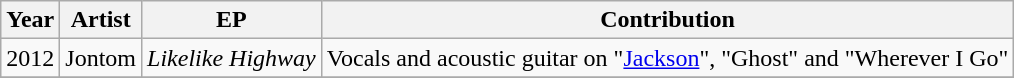<table class="wikitable">
<tr>
<th>Year</th>
<th>Artist</th>
<th>EP</th>
<th>Contribution</th>
</tr>
<tr>
<td>2012</td>
<td>Jontom</td>
<td><em>Likelike Highway</em></td>
<td>Vocals and acoustic guitar on "<a href='#'>Jackson</a>", "Ghost" and "Wherever I Go"</td>
</tr>
<tr>
</tr>
</table>
